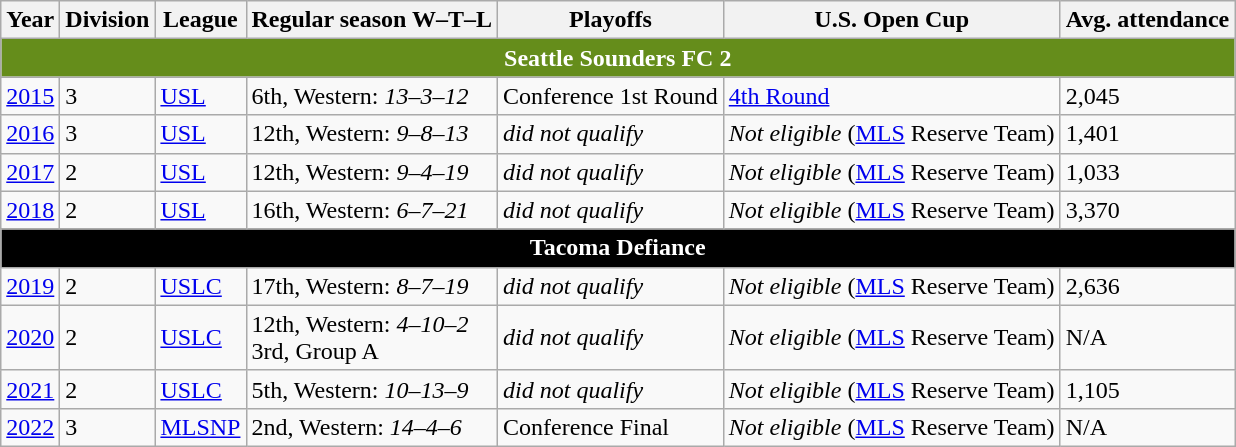<table class="wikitable">
<tr>
<th>Year</th>
<th>Division</th>
<th>League</th>
<th>Regular season W–T–L</th>
<th>Playoffs</th>
<th>U.S. Open Cup</th>
<th>Avg. attendance</th>
</tr>
<tr>
<td colspan=7 align=center style="color:#FFFFFF; background:#658D1B;"><strong>Seattle Sounders FC 2</strong></td>
</tr>
<tr>
<td><a href='#'>2015</a></td>
<td>3</td>
<td><a href='#'>USL</a></td>
<td>6th, Western: <em>13–3–12</em></td>
<td>Conference 1st Round</td>
<td><a href='#'>4th Round</a></td>
<td>2,045</td>
</tr>
<tr>
<td><a href='#'>2016</a></td>
<td>3</td>
<td><a href='#'>USL</a></td>
<td>12th, Western: <em>9–8–13</em></td>
<td><em>did not qualify</em></td>
<td><em>Not eligible</em> (<a href='#'>MLS</a> Reserve Team)</td>
<td>1,401</td>
</tr>
<tr>
<td><a href='#'>2017</a></td>
<td>2</td>
<td><a href='#'>USL</a></td>
<td>12th, Western: <em>9–4–19</em></td>
<td><em>did not qualify</em></td>
<td><em>Not eligible</em> (<a href='#'>MLS</a> Reserve Team)</td>
<td>1,033</td>
</tr>
<tr>
<td><a href='#'>2018</a></td>
<td>2</td>
<td><a href='#'>USL</a></td>
<td>16th, Western: <em>6–7–21</em></td>
<td><em>did not qualify</em></td>
<td><em>Not eligible</em> (<a href='#'>MLS</a> Reserve Team)</td>
<td>3,370</td>
</tr>
<tr>
<td colspan=7 align=center style="color:#FFFFFF; background:#000000;"><strong>Tacoma Defiance</strong></td>
</tr>
<tr>
<td><a href='#'>2019</a></td>
<td>2</td>
<td><a href='#'>USLC</a></td>
<td>17th, Western: <em>8–7–19</em></td>
<td><em>did not qualify</em></td>
<td><em>Not eligible</em> (<a href='#'>MLS</a> Reserve Team)</td>
<td>2,636</td>
</tr>
<tr>
<td><a href='#'>2020</a></td>
<td>2</td>
<td><a href='#'>USLC</a></td>
<td>12th, Western: <em>4–10–2</em><br>3rd, Group A</td>
<td><em>did not qualify</em></td>
<td><em>Not eligible</em> (<a href='#'>MLS</a> Reserve Team)</td>
<td>N/A</td>
</tr>
<tr>
<td><a href='#'>2021</a></td>
<td>2</td>
<td><a href='#'>USLC</a></td>
<td>5th, Western: <em>10–13–9</em></td>
<td><em>did not qualify</em></td>
<td><em>Not eligible</em> (<a href='#'>MLS</a> Reserve Team)</td>
<td>1,105</td>
</tr>
<tr>
<td><a href='#'>2022</a></td>
<td>3</td>
<td><a href='#'>MLSNP</a></td>
<td>2nd, Western: <em>14–4–6</em></td>
<td>Conference Final</td>
<td><em>Not eligible</em> (<a href='#'>MLS</a> Reserve Team)</td>
<td>N/A</td>
</tr>
</table>
